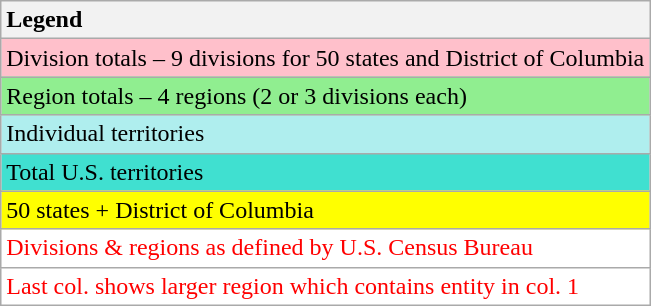<table class="wikitable">
<tr>
<th style="text-align:left">Legend</th>
</tr>
<tr>
<td style="background:pink">Division totals – 9 divisions for 50 states and District of Columbia</td>
</tr>
<tr>
<td style="background:lightgreen">Region totals – 4 regions (2 or 3 divisions each)</td>
</tr>
<tr>
<td style="background:paleturquoise">Individual territories</td>
</tr>
<tr>
<td style="background:turquoise">Total U.S. territories</td>
</tr>
<tr>
<td style="background:yellow">50 states + District of Columbia</td>
</tr>
<tr>
<td style="background:white; color: red">Divisions & regions as defined by U.S. Census Bureau</td>
</tr>
<tr>
<td style="background:white; color: red">Last col. shows larger region which contains entity in col. 1</td>
</tr>
</table>
